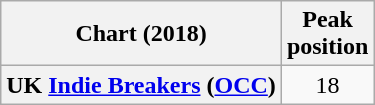<table class="wikitable sortable plainrowheaders" style="text-align:center">
<tr>
<th>Chart (2018)</th>
<th>Peak<br>position</th>
</tr>
<tr>
<th scope="row">UK <a href='#'>Indie Breakers</a> (<a href='#'>OCC</a>)</th>
<td>18</td>
</tr>
</table>
